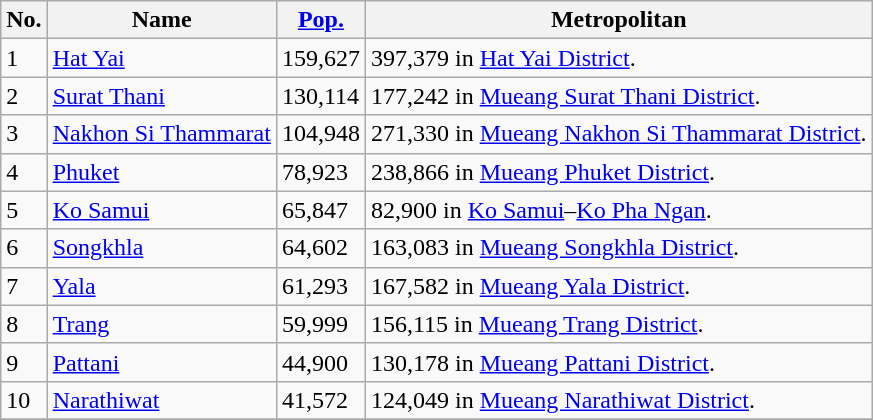<table class="wikitable sortable">
<tr>
<th bgcolor="#efefef">No.</th>
<th bgcolor="#efefef">Name</th>
<th bgcolor="#efefef"><a href='#'>Pop.</a></th>
<th bgcolor="#efefef">Metropolitan</th>
</tr>
<tr>
<td>1</td>
<td><a href='#'>Hat Yai</a></td>
<td>159,627</td>
<td>397,379 in <a href='#'>Hat Yai District</a>.</td>
</tr>
<tr>
<td>2</td>
<td><a href='#'>Surat Thani</a></td>
<td>130,114</td>
<td>177,242 in <a href='#'>Mueang Surat Thani District</a>.</td>
</tr>
<tr>
<td>3</td>
<td><a href='#'>Nakhon Si Thammarat</a></td>
<td>104,948</td>
<td>271,330 in <a href='#'>Mueang Nakhon Si Thammarat District</a>.</td>
</tr>
<tr>
<td>4</td>
<td><a href='#'>Phuket</a></td>
<td>78,923</td>
<td>238,866 in <a href='#'>Mueang Phuket District</a>.</td>
</tr>
<tr>
<td>5</td>
<td><a href='#'>Ko Samui</a></td>
<td>65,847</td>
<td>82,900 in <a href='#'>Ko Samui</a>–<a href='#'>Ko Pha Ngan</a>.</td>
</tr>
<tr>
<td>6</td>
<td><a href='#'>Songkhla</a></td>
<td>64,602</td>
<td>163,083 in <a href='#'>Mueang Songkhla District</a>.</td>
</tr>
<tr>
<td>7</td>
<td><a href='#'>Yala</a></td>
<td>61,293</td>
<td>167,582 in <a href='#'>Mueang Yala District</a>.</td>
</tr>
<tr>
<td>8</td>
<td><a href='#'>Trang</a></td>
<td>59,999</td>
<td>156,115 in <a href='#'>Mueang Trang District</a>.</td>
</tr>
<tr>
<td>9</td>
<td><a href='#'>Pattani</a></td>
<td>44,900</td>
<td>130,178 in <a href='#'>Mueang Pattani District</a>.</td>
</tr>
<tr>
<td>10</td>
<td><a href='#'>Narathiwat</a></td>
<td>41,572</td>
<td>124,049 in <a href='#'>Mueang Narathiwat District</a>.</td>
</tr>
<tr>
</tr>
</table>
